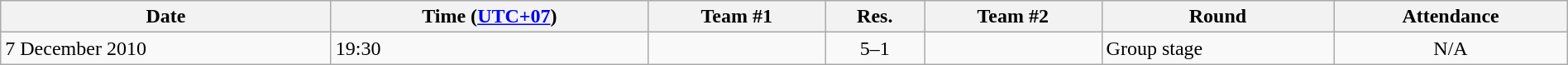<table class="wikitable" style="text-align:left; width:100%;">
<tr>
<th>Date</th>
<th>Time (<a href='#'>UTC+07</a>)</th>
<th>Team #1</th>
<th>Res.</th>
<th>Team #2</th>
<th>Round</th>
<th>Attendance</th>
</tr>
<tr>
<td>7 December 2010</td>
<td>19:30</td>
<td><strong></strong></td>
<td style="text-align:center;">5–1</td>
<td></td>
<td>Group stage</td>
<td style="text-align:center;">N/A</td>
</tr>
</table>
